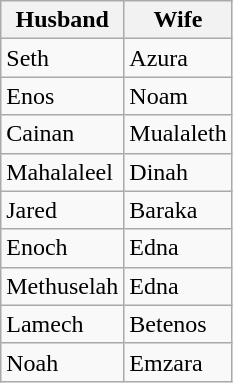<table class="wikitable">
<tr>
<th>Husband</th>
<th>Wife</th>
</tr>
<tr>
<td>Seth</td>
<td>Azura</td>
</tr>
<tr>
<td>Enos</td>
<td>Noam</td>
</tr>
<tr>
<td>Cainan</td>
<td>Mualaleth</td>
</tr>
<tr>
<td>Mahalaleel</td>
<td>Dinah</td>
</tr>
<tr>
<td>Jared</td>
<td>Baraka</td>
</tr>
<tr>
<td>Enoch</td>
<td>Edna</td>
</tr>
<tr>
<td>Methuselah</td>
<td>Edna</td>
</tr>
<tr>
<td>Lamech</td>
<td>Betenos</td>
</tr>
<tr>
<td>Noah</td>
<td>Emzara</td>
</tr>
</table>
